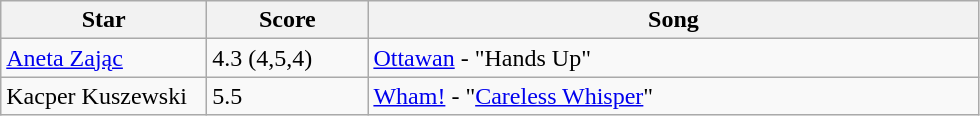<table class="wikitable">
<tr>
<th style="width:130px;">Star</th>
<th style="width:100px;">Score</th>
<th style="width:400px;">Song</th>
</tr>
<tr>
<td><a href='#'>Aneta Zając</a></td>
<td>4.3 (4,5,4)</td>
<td><a href='#'>Ottawan</a> - "Hands Up"</td>
</tr>
<tr>
<td>Kacper Kuszewski</td>
<td>5.5</td>
<td><a href='#'>Wham!</a> - "<a href='#'>Careless Whisper</a>"</td>
</tr>
</table>
